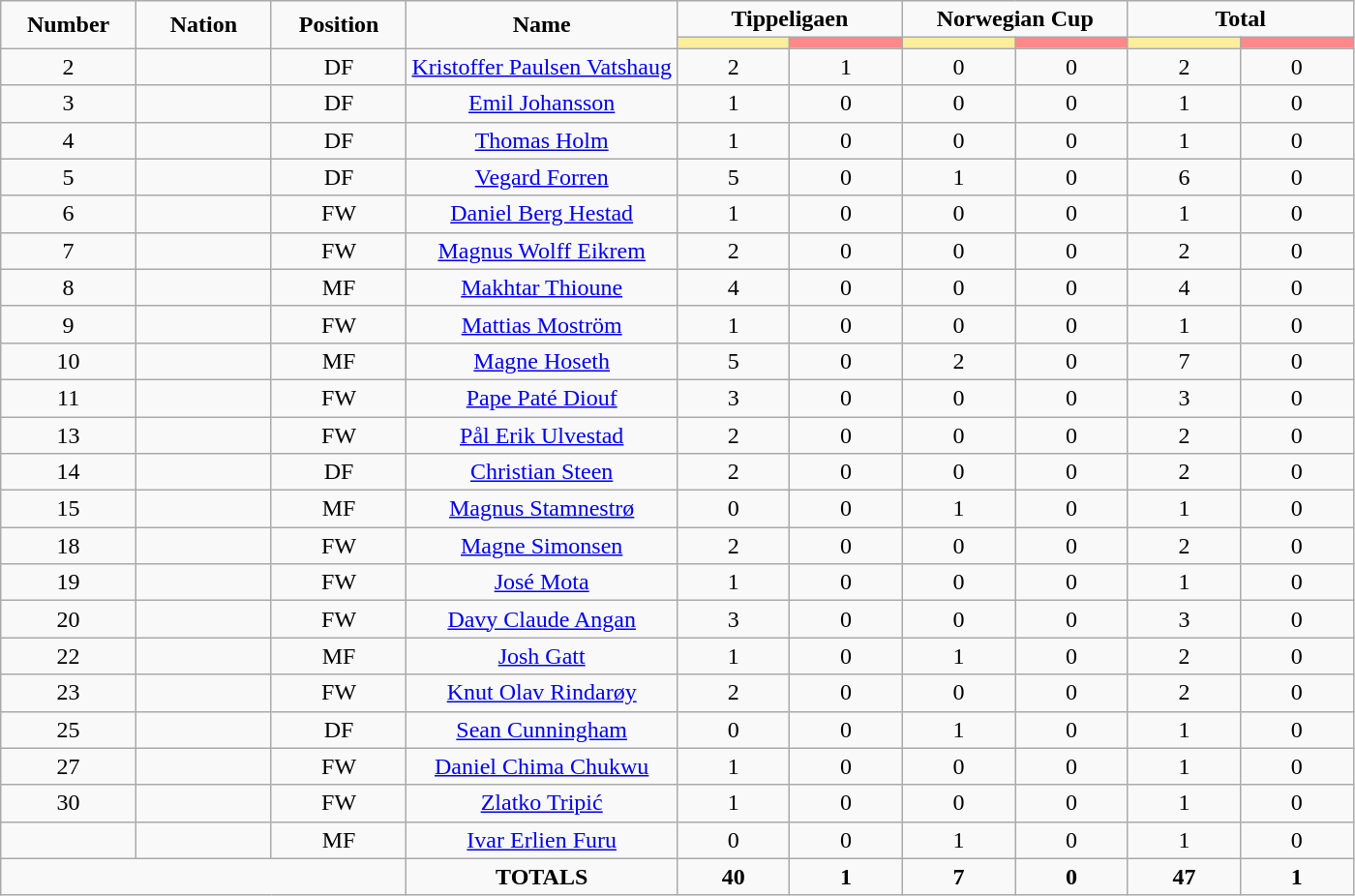<table class="wikitable" style="font-size: 100%; text-align: center;">
<tr>
<td rowspan="2" width="10%" align="center"><strong>Number</strong></td>
<td rowspan="2" width="10%" align="center"><strong>Nation</strong></td>
<td rowspan="2" width="10%" align="center"><strong>Position</strong></td>
<td rowspan="2" width="20%" align="center"><strong>Name</strong></td>
<td colspan="2" align="center"><strong>Tippeligaen</strong></td>
<td colspan="2" align="center"><strong>Norwegian Cup</strong></td>
<td colspan="2" align="center"><strong>Total</strong></td>
</tr>
<tr>
<th width=60 style="background: #FFEE99"></th>
<th width=60 style="background: #FF8888"></th>
<th width=60 style="background: #FFEE99"></th>
<th width=60 style="background: #FF8888"></th>
<th width=60 style="background: #FFEE99"></th>
<th width=60 style="background: #FF8888"></th>
</tr>
<tr>
<td>2</td>
<td></td>
<td>DF</td>
<td><a href='#'>Kristoffer Paulsen Vatshaug</a></td>
<td>2</td>
<td>1</td>
<td>0</td>
<td>0</td>
<td>2</td>
<td>0</td>
</tr>
<tr>
<td>3</td>
<td></td>
<td>DF</td>
<td><a href='#'>Emil Johansson</a></td>
<td>1</td>
<td>0</td>
<td>0</td>
<td>0</td>
<td>1</td>
<td>0</td>
</tr>
<tr>
<td>4</td>
<td></td>
<td>DF</td>
<td><a href='#'>Thomas Holm</a></td>
<td>1</td>
<td>0</td>
<td>0</td>
<td>0</td>
<td>1</td>
<td>0</td>
</tr>
<tr>
<td>5</td>
<td></td>
<td>DF</td>
<td><a href='#'>Vegard Forren</a></td>
<td>5</td>
<td>0</td>
<td>1</td>
<td>0</td>
<td>6</td>
<td>0</td>
</tr>
<tr>
<td>6</td>
<td></td>
<td>FW</td>
<td><a href='#'>Daniel Berg Hestad</a></td>
<td>1</td>
<td>0</td>
<td>0</td>
<td>0</td>
<td>1</td>
<td>0</td>
</tr>
<tr>
<td>7</td>
<td></td>
<td>FW</td>
<td><a href='#'>Magnus Wolff Eikrem</a></td>
<td>2</td>
<td>0</td>
<td>0</td>
<td>0</td>
<td>2</td>
<td>0</td>
</tr>
<tr>
<td>8</td>
<td></td>
<td>MF</td>
<td><a href='#'>Makhtar Thioune</a></td>
<td>4</td>
<td>0</td>
<td>0</td>
<td>0</td>
<td>4</td>
<td>0</td>
</tr>
<tr>
<td>9</td>
<td></td>
<td>FW</td>
<td><a href='#'>Mattias Moström</a></td>
<td>1</td>
<td>0</td>
<td>0</td>
<td>0</td>
<td>1</td>
<td>0</td>
</tr>
<tr>
<td>10</td>
<td></td>
<td>MF</td>
<td><a href='#'>Magne Hoseth</a></td>
<td>5</td>
<td>0</td>
<td>2</td>
<td>0</td>
<td>7</td>
<td>0</td>
</tr>
<tr>
<td>11</td>
<td></td>
<td>FW</td>
<td><a href='#'>Pape Paté Diouf</a></td>
<td>3</td>
<td>0</td>
<td>0</td>
<td>0</td>
<td>3</td>
<td>0</td>
</tr>
<tr>
<td>13</td>
<td></td>
<td>FW</td>
<td><a href='#'>Pål Erik Ulvestad</a></td>
<td>2</td>
<td>0</td>
<td>0</td>
<td>0</td>
<td>2</td>
<td>0</td>
</tr>
<tr>
<td>14</td>
<td></td>
<td>DF</td>
<td><a href='#'>Christian Steen</a></td>
<td>2</td>
<td>0</td>
<td>0</td>
<td>0</td>
<td>2</td>
<td>0</td>
</tr>
<tr>
<td>15</td>
<td></td>
<td>MF</td>
<td><a href='#'>Magnus Stamnestrø</a></td>
<td>0</td>
<td>0</td>
<td>1</td>
<td>0</td>
<td>1</td>
<td>0</td>
</tr>
<tr>
<td>18</td>
<td></td>
<td>FW</td>
<td><a href='#'>Magne Simonsen</a></td>
<td>2</td>
<td>0</td>
<td>0</td>
<td>0</td>
<td>2</td>
<td>0</td>
</tr>
<tr>
<td>19</td>
<td></td>
<td>FW</td>
<td><a href='#'>José Mota</a></td>
<td>1</td>
<td>0</td>
<td>0</td>
<td>0</td>
<td>1</td>
<td>0</td>
</tr>
<tr>
<td>20</td>
<td></td>
<td>FW</td>
<td><a href='#'>Davy Claude Angan</a></td>
<td>3</td>
<td>0</td>
<td>0</td>
<td>0</td>
<td>3</td>
<td>0</td>
</tr>
<tr>
<td>22</td>
<td></td>
<td>MF</td>
<td><a href='#'>Josh Gatt</a></td>
<td>1</td>
<td>0</td>
<td>1</td>
<td>0</td>
<td>2</td>
<td>0</td>
</tr>
<tr>
<td>23</td>
<td></td>
<td>FW</td>
<td><a href='#'>Knut Olav Rindarøy</a></td>
<td>2</td>
<td>0</td>
<td>0</td>
<td>0</td>
<td>2</td>
<td>0</td>
</tr>
<tr>
<td>25</td>
<td></td>
<td>DF</td>
<td><a href='#'>Sean Cunningham</a></td>
<td>0</td>
<td>0</td>
<td>1</td>
<td>0</td>
<td>1</td>
<td>0</td>
</tr>
<tr>
<td>27</td>
<td></td>
<td>FW</td>
<td><a href='#'>Daniel Chima Chukwu</a></td>
<td>1</td>
<td>0</td>
<td>0</td>
<td>0</td>
<td>1</td>
<td>0</td>
</tr>
<tr>
<td>30</td>
<td></td>
<td>FW</td>
<td><a href='#'>Zlatko Tripić</a></td>
<td>1</td>
<td>0</td>
<td>0</td>
<td>0</td>
<td>1</td>
<td>0</td>
</tr>
<tr>
<td></td>
<td></td>
<td>MF</td>
<td><a href='#'>Ivar Erlien Furu</a></td>
<td>0</td>
<td>0</td>
<td>1</td>
<td>0</td>
<td>1</td>
<td>0</td>
</tr>
<tr>
<td colspan="3"></td>
<td><strong>TOTALS</strong></td>
<td><strong>40</strong></td>
<td><strong>1</strong></td>
<td><strong>7</strong></td>
<td><strong>0</strong></td>
<td><strong>47</strong></td>
<td><strong>1</strong></td>
</tr>
</table>
